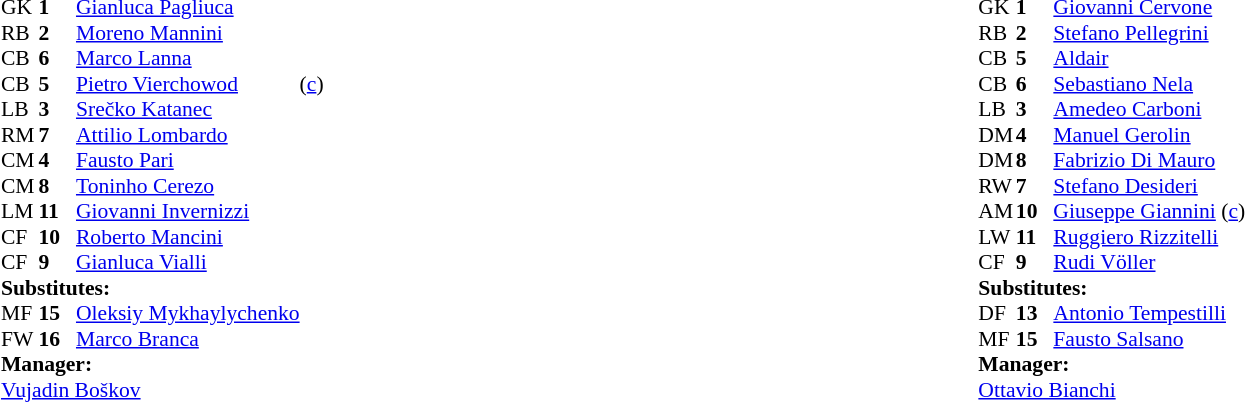<table width="100%">
<tr>
<td valign="top" width="50%"><br><table style="font-size: 90%" cellspacing="0" cellpadding="0" align=center>
<tr>
<th width="25"></th>
<th width="25"></th>
</tr>
<tr>
<td>GK</td>
<td><strong>1</strong></td>
<td> <a href='#'>Gianluca Pagliuca</a></td>
</tr>
<tr>
<td>RB</td>
<td><strong>2</strong></td>
<td> <a href='#'>Moreno Mannini</a></td>
</tr>
<tr>
<td>CB</td>
<td><strong>6</strong></td>
<td> <a href='#'>Marco Lanna</a></td>
<td></td>
<td></td>
</tr>
<tr>
<td>CB</td>
<td><strong>5</strong></td>
<td> <a href='#'>Pietro Vierchowod</a></td>
<td>(<a href='#'>c</a>) </td>
</tr>
<tr>
<td>LB</td>
<td><strong>3</strong></td>
<td> <a href='#'>Srečko Katanec</a></td>
</tr>
<tr>
<td>RM</td>
<td><strong>7</strong></td>
<td> <a href='#'>Attilio Lombardo</a></td>
</tr>
<tr>
<td>CM</td>
<td><strong>4</strong></td>
<td> <a href='#'>Fausto Pari</a></td>
</tr>
<tr>
<td>CM</td>
<td><strong>8</strong></td>
<td> <a href='#'>Toninho Cerezo</a></td>
</tr>
<tr>
<td>LM</td>
<td><strong>11</strong></td>
<td> <a href='#'>Giovanni Invernizzi</a></td>
<td></td>
<td></td>
</tr>
<tr>
<td>CF</td>
<td><strong>10</strong></td>
<td> <a href='#'>Roberto Mancini</a></td>
</tr>
<tr>
<td>CF</td>
<td><strong>9</strong></td>
<td> <a href='#'>Gianluca Vialli</a></td>
</tr>
<tr>
<td colspan=4><strong>Substitutes:</strong></td>
</tr>
<tr>
<td>MF</td>
<td><strong>15</strong></td>
<td> <a href='#'>Oleksiy Mykhaylychenko</a></td>
<td></td>
<td></td>
</tr>
<tr>
<td>FW</td>
<td><strong>16</strong></td>
<td> <a href='#'>Marco Branca</a></td>
<td></td>
<td></td>
</tr>
<tr>
<td colspan=4><strong>Manager:</strong></td>
</tr>
<tr>
<td colspan="4"> <a href='#'>Vujadin Boškov</a></td>
</tr>
</table>
</td>
<td valign="top"></td>
<td valign="top" width="50%"><br><table style="font-size: 90%" cellspacing="0" cellpadding="0" align=center>
<tr>
<th width=25></th>
<th width=25></th>
</tr>
<tr>
<td>GK</td>
<td><strong>1</strong></td>
<td> <a href='#'>Giovanni Cervone</a></td>
</tr>
<tr>
<td>RB</td>
<td><strong>2</strong></td>
<td> <a href='#'>Stefano Pellegrini</a></td>
</tr>
<tr>
<td>CB</td>
<td><strong>5</strong></td>
<td> <a href='#'>Aldair</a></td>
</tr>
<tr>
<td>CB</td>
<td><strong>6</strong></td>
<td> <a href='#'>Sebastiano Nela</a></td>
</tr>
<tr>
<td>LB</td>
<td><strong>3</strong></td>
<td> <a href='#'>Amedeo Carboni</a></td>
</tr>
<tr>
<td>DM</td>
<td><strong>4</strong></td>
<td> <a href='#'>Manuel Gerolin</a></td>
</tr>
<tr>
<td>DM</td>
<td><strong>8</strong></td>
<td> <a href='#'>Fabrizio Di Mauro</a></td>
</tr>
<tr>
<td>RW</td>
<td><strong>7</strong></td>
<td> <a href='#'>Stefano Desideri</a></td>
<td></td>
</tr>
<tr>
<td>AM</td>
<td><strong>10</strong></td>
<td> <a href='#'>Giuseppe Giannini</a> (<a href='#'>c</a>)</td>
<td></td>
<td></td>
</tr>
<tr>
<td>LW</td>
<td><strong>11</strong></td>
<td> <a href='#'>Ruggiero Rizzitelli</a></td>
<td></td>
</tr>
<tr>
<td>CF</td>
<td><strong>9</strong></td>
<td> <a href='#'>Rudi Völler</a></td>
<td></td>
<td></td>
</tr>
<tr>
<td colspan=4><strong>Substitutes:</strong></td>
</tr>
<tr>
<td>DF</td>
<td><strong>13</strong></td>
<td> <a href='#'>Antonio Tempestilli</a></td>
<td></td>
<td></td>
</tr>
<tr>
<td>MF</td>
<td><strong>15</strong></td>
<td> <a href='#'>Fausto Salsano</a></td>
<td></td>
<td></td>
</tr>
<tr>
<td colspan=4><strong>Manager:</strong></td>
</tr>
<tr>
<td colspan="4"> <a href='#'>Ottavio Bianchi</a></td>
</tr>
</table>
</td>
</tr>
</table>
